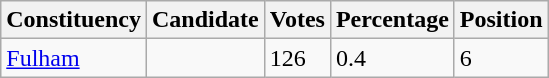<table class="wikitable">
<tr>
<th>Constituency</th>
<th>Candidate</th>
<th>Votes</th>
<th>Percentage</th>
<th>Position</th>
</tr>
<tr>
<td><a href='#'>Fulham</a></td>
<td></td>
<td>126</td>
<td>0.4</td>
<td>6</td>
</tr>
</table>
